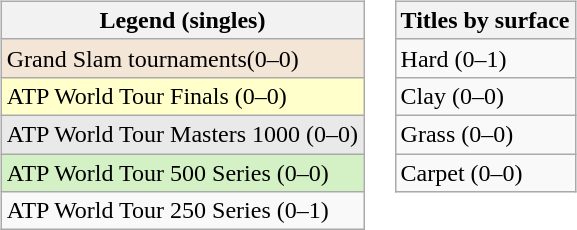<table>
<tr valign=top>
<td><br><table class=wikitable>
<tr>
<th>Legend (singles)</th>
</tr>
<tr bgcolor=#f3e6d7>
<td>Grand Slam tournaments(0–0)</td>
</tr>
<tr bgcolor=#ffffcc>
<td>ATP World Tour Finals (0–0)</td>
</tr>
<tr bgcolor=#e9e9e9>
<td>ATP World Tour Masters 1000 (0–0)</td>
</tr>
<tr bgcolor=#d4f1c5>
<td>ATP World Tour 500 Series (0–0)</td>
</tr>
<tr>
<td>ATP World Tour 250 Series (0–1)</td>
</tr>
</table>
</td>
<td><br><table class=wikitable>
<tr>
<th>Titles by surface</th>
</tr>
<tr>
<td>Hard (0–1)</td>
</tr>
<tr>
<td>Clay (0–0)</td>
</tr>
<tr>
<td>Grass (0–0)</td>
</tr>
<tr>
<td>Carpet (0–0)</td>
</tr>
</table>
</td>
</tr>
</table>
